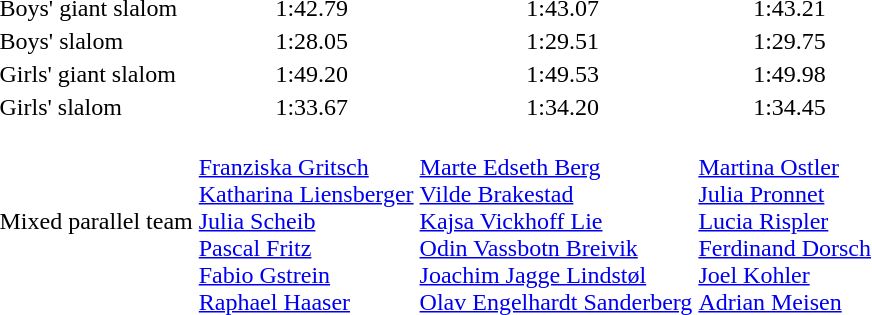<table>
<tr>
<td>Boys' giant slalom <br></td>
<td></td>
<td align=center>1:42.79</td>
<td></td>
<td align=center>1:43.07</td>
<td></td>
<td align=center>1:43.21</td>
</tr>
<tr>
<td>Boys' slalom <br></td>
<td></td>
<td align=center>1:28.05</td>
<td></td>
<td align=center>1:29.51</td>
<td></td>
<td align=center>1:29.75</td>
</tr>
<tr>
<td>Girls' giant slalom <br></td>
<td></td>
<td align=center>1:49.20</td>
<td></td>
<td align=center>1:49.53</td>
<td><br></td>
<td align=center>1:49.98</td>
</tr>
<tr>
<td>Girls' slalom <br></td>
<td></td>
<td align=center>1:33.67</td>
<td></td>
<td align=center>1:34.20</td>
<td></td>
<td align=center>1:34.45</td>
</tr>
<tr>
<td>Mixed parallel team <br></td>
<td colspan=2><br> <a href='#'>Franziska Gritsch</a><br><a href='#'>Katharina Liensberger</a><br><a href='#'>Julia Scheib</a><br><a href='#'>Pascal Fritz</a><br><a href='#'>Fabio Gstrein</a><br><a href='#'>Raphael Haaser</a></td>
<td colspan=2> <br> <a href='#'>Marte Edseth Berg</a><br><a href='#'>Vilde Brakestad</a><br><a href='#'>Kajsa Vickhoff Lie</a><br><a href='#'>Odin Vassbotn Breivik</a><br><a href='#'>Joachim Jagge Lindstøl</a><br><a href='#'>Olav Engelhardt Sanderberg</a></td>
<td colspan=2> <br><a href='#'>Martina Ostler</a><br><a href='#'>Julia Pronnet</a><br><a href='#'>Lucia Rispler</a><br><a href='#'>Ferdinand Dorsch</a><br><a href='#'>Joel Kohler</a><br><a href='#'>Adrian Meisen</a></td>
</tr>
</table>
